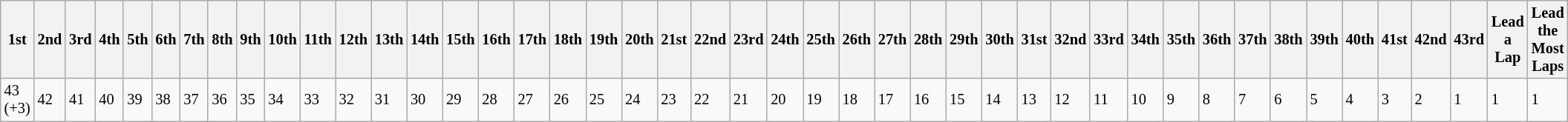<table class="wikitable" style="background:#f9f9f9; font-size:85%">
<tr>
<th>1st</th>
<th>2nd</th>
<th>3rd</th>
<th>4th</th>
<th>5th</th>
<th>6th</th>
<th>7th</th>
<th>8th</th>
<th>9th</th>
<th>10th</th>
<th>11th</th>
<th>12th</th>
<th>13th</th>
<th>14th</th>
<th>15th</th>
<th>16th</th>
<th>17th</th>
<th>18th</th>
<th>19th</th>
<th>20th</th>
<th>21st</th>
<th>22nd</th>
<th>23rd</th>
<th>24th</th>
<th>25th</th>
<th>26th</th>
<th>27th</th>
<th>28th</th>
<th>29th</th>
<th>30th</th>
<th>31st</th>
<th>32nd</th>
<th>33rd</th>
<th>34th</th>
<th>35th</th>
<th>36th</th>
<th>37th</th>
<th>38th</th>
<th>39th</th>
<th>40th</th>
<th>41st</th>
<th>42nd</th>
<th>43rd</th>
<th>Lead a Lap</th>
<th>Lead the Most Laps</th>
</tr>
<tr>
<td>43 (+3)</td>
<td>42</td>
<td>41</td>
<td>40</td>
<td>39</td>
<td>38</td>
<td>37</td>
<td>36</td>
<td>35</td>
<td>34</td>
<td>33</td>
<td>32</td>
<td>31</td>
<td>30</td>
<td>29</td>
<td>28</td>
<td>27</td>
<td>26</td>
<td>25</td>
<td>24</td>
<td>23</td>
<td>22</td>
<td>21</td>
<td>20</td>
<td>19</td>
<td>18</td>
<td>17</td>
<td>16</td>
<td>15</td>
<td>14</td>
<td>13</td>
<td>12</td>
<td>11</td>
<td>10</td>
<td>9</td>
<td>8</td>
<td>7</td>
<td>6</td>
<td>5</td>
<td>4</td>
<td>3</td>
<td>2</td>
<td>1</td>
<td>1</td>
<td>1</td>
</tr>
</table>
